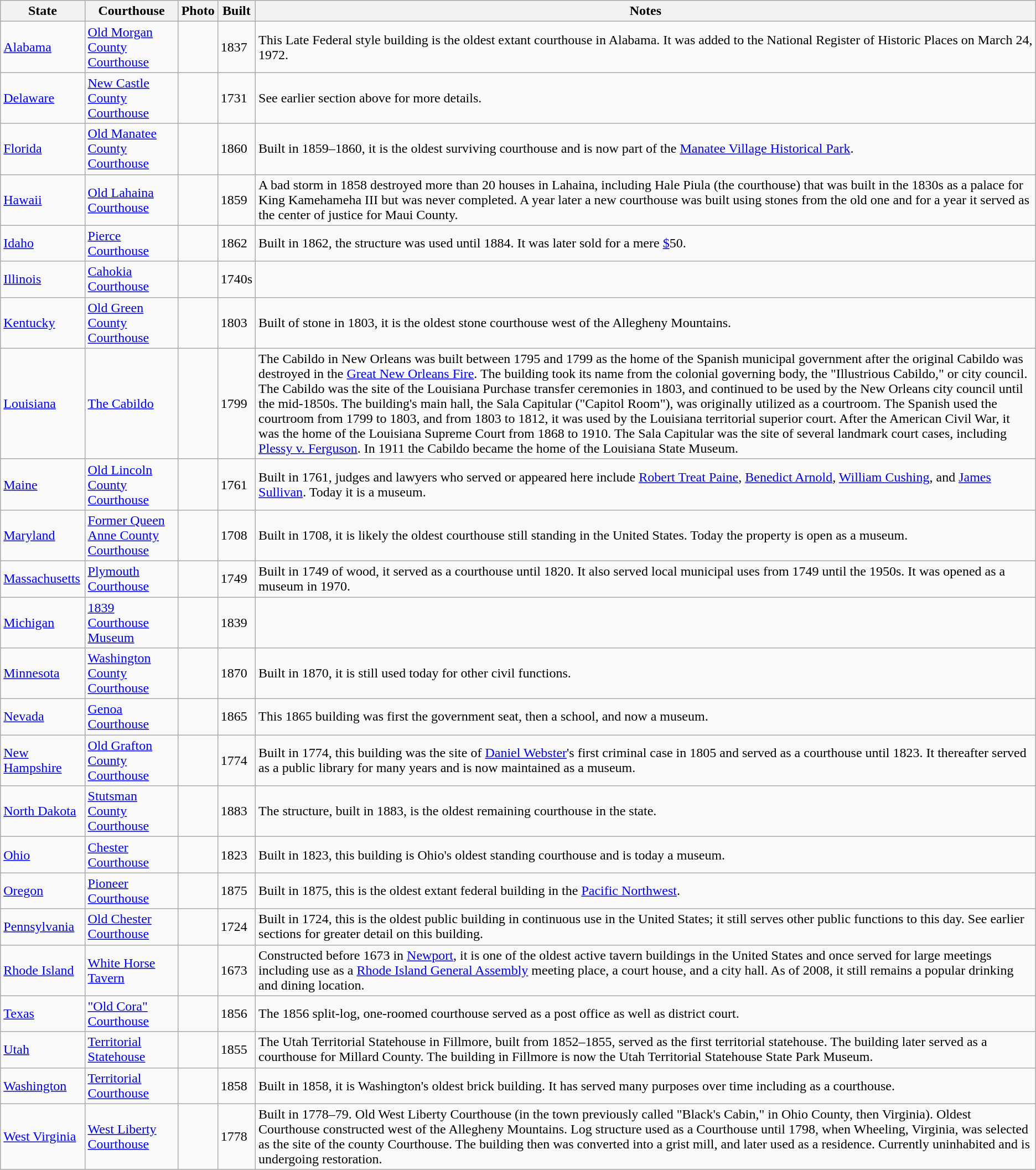<table class="sortable wikitable">
<tr>
<th>State</th>
<th>Courthouse</th>
<th>Photo</th>
<th>Built</th>
<th class="unsortable">Notes</th>
</tr>
<tr>
<td><a href='#'>Alabama</a></td>
<td><a href='#'>Old Morgan County Courthouse</a></td>
<td></td>
<td>1837</td>
<td>This Late Federal style building is the oldest extant courthouse in Alabama.  It was added to the National Register of Historic Places on March 24, 1972.</td>
</tr>
<tr>
<td><a href='#'>Delaware</a></td>
<td><a href='#'>New Castle County Courthouse</a></td>
<td></td>
<td>1731</td>
<td>See earlier section above for more details.</td>
</tr>
<tr>
<td><a href='#'>Florida</a></td>
<td><a href='#'>Old Manatee County Courthouse</a></td>
<td></td>
<td>1860</td>
<td>Built in 1859–1860, it is the oldest surviving courthouse and is now part of the <a href='#'>Manatee Village Historical Park</a>.</td>
</tr>
<tr>
<td><a href='#'>Hawaii</a></td>
<td><a href='#'>Old Lahaina Courthouse</a></td>
<td></td>
<td>1859</td>
<td>A bad storm in 1858 destroyed more than 20 houses in Lahaina, including Hale Piula (the courthouse) that was built in the 1830s as a palace for King Kamehameha III but was never completed. A year later a new courthouse was built using stones from the old one and for a year it served as the center of justice for Maui County.</td>
</tr>
<tr>
<td><a href='#'>Idaho</a></td>
<td><a href='#'>Pierce Courthouse</a></td>
<td></td>
<td>1862</td>
<td>Built in 1862, the structure was used until 1884. It was later sold for a mere <a href='#'>$</a>50.</td>
</tr>
<tr>
<td><a href='#'>Illinois</a></td>
<td><a href='#'>Cahokia Courthouse</a></td>
<td></td>
<td>1740s</td>
<td></td>
</tr>
<tr>
<td><a href='#'>Kentucky</a></td>
<td><a href='#'>Old Green County Courthouse</a></td>
<td></td>
<td>1803</td>
<td>Built of stone in 1803, it is the oldest stone courthouse west of the Allegheny Mountains.</td>
</tr>
<tr>
<td><a href='#'>Louisiana</a></td>
<td><a href='#'>The Cabildo</a></td>
<td></td>
<td>1799</td>
<td>The Cabildo in New Orleans was built between 1795 and 1799 as the home of the Spanish municipal government after the original Cabildo was destroyed in the <a href='#'>Great New Orleans Fire</a>. The building took its name from the colonial governing body, the "Illustrious Cabildo," or city council. The Cabildo was the site of the Louisiana Purchase transfer ceremonies in 1803, and continued to be used by the New Orleans city council until the mid-1850s. The building's main hall, the Sala Capitular ("Capitol Room"), was originally utilized as a courtroom. The Spanish used the courtroom from 1799 to 1803, and from 1803 to 1812, it was used by the Louisiana territorial superior court. After the American Civil War, it was the home of the Louisiana Supreme Court from 1868 to 1910. The Sala Capitular was the site of several landmark court cases, including <a href='#'>Plessy v. Ferguson</a>. In 1911 the Cabildo became the home of the Louisiana State Museum.</td>
</tr>
<tr>
<td><a href='#'>Maine</a></td>
<td><a href='#'>Old Lincoln County Courthouse</a></td>
<td></td>
<td>1761</td>
<td>Built in 1761, judges and lawyers who served or appeared here include <a href='#'>Robert Treat Paine</a>, <a href='#'>Benedict Arnold</a>, <a href='#'>William Cushing</a>, and <a href='#'>James Sullivan</a>.  Today it is a museum.</td>
</tr>
<tr>
<td><a href='#'>Maryland</a></td>
<td><a href='#'>Former Queen Anne County Courthouse</a></td>
<td></td>
<td>1708</td>
<td>Built in 1708, it is likely the oldest courthouse still standing in the United States. Today the property is open as a museum.</td>
</tr>
<tr>
<td><a href='#'>Massachusetts</a></td>
<td><a href='#'>Plymouth Courthouse</a></td>
<td></td>
<td>1749</td>
<td>Built in 1749 of wood, it served as a courthouse until 1820. It also served local municipal uses from 1749 until the 1950s. It was opened as a museum in 1970.</td>
</tr>
<tr>
<td><a href='#'>Michigan</a></td>
<td><a href='#'>1839 Courthouse Museum</a></td>
<td></td>
<td>1839</td>
<td></td>
</tr>
<tr>
<td><a href='#'>Minnesota</a></td>
<td><a href='#'>Washington County Courthouse</a></td>
<td></td>
<td>1870</td>
<td>Built in 1870, it is still used today for other civil functions.</td>
</tr>
<tr>
<td><a href='#'>Nevada</a></td>
<td><a href='#'>Genoa Courthouse</a></td>
<td></td>
<td>1865</td>
<td>This 1865 building was first the government seat, then a school, and now a museum.</td>
</tr>
<tr>
<td><a href='#'>New Hampshire</a></td>
<td><a href='#'>Old Grafton County Courthouse</a></td>
<td></td>
<td>1774</td>
<td>Built in 1774, this building was the site of <a href='#'>Daniel Webster</a>'s first criminal case in 1805 and served as a courthouse until 1823. It thereafter served as a public library for many years and is now maintained as a museum.</td>
</tr>
<tr>
<td><a href='#'>North Dakota</a></td>
<td><a href='#'>Stutsman County Courthouse</a></td>
<td></td>
<td>1883</td>
<td>The structure, built in 1883, is the oldest remaining courthouse in the state.</td>
</tr>
<tr>
<td><a href='#'>Ohio</a></td>
<td><a href='#'>Chester Courthouse</a></td>
<td></td>
<td>1823</td>
<td>Built in 1823, this building is Ohio's oldest standing courthouse and is today a museum.</td>
</tr>
<tr>
<td><a href='#'>Oregon</a></td>
<td><a href='#'>Pioneer Courthouse</a></td>
<td></td>
<td>1875</td>
<td>Built in 1875, this is the oldest extant federal building in the <a href='#'>Pacific Northwest</a>.</td>
</tr>
<tr>
<td><a href='#'>Pennsylvania</a></td>
<td><a href='#'>Old Chester Courthouse</a></td>
<td></td>
<td>1724</td>
<td>Built in 1724, this is the oldest public building in continuous use in the United States; it still serves other public functions to this day.  See earlier sections for greater detail on this building.</td>
</tr>
<tr>
<td><a href='#'>Rhode Island</a></td>
<td><a href='#'>White Horse Tavern</a></td>
<td></td>
<td>1673</td>
<td>Constructed before 1673 in <a href='#'>Newport</a>, it is one of the oldest active tavern buildings in the United States and once served for large meetings including use as a <a href='#'>Rhode Island General Assembly</a> meeting place, a court house, and a city hall. As of 2008, it still remains a popular drinking and dining location.</td>
</tr>
<tr>
<td><a href='#'>Texas</a></td>
<td><a href='#'>"Old Cora" Courthouse</a></td>
<td></td>
<td>1856</td>
<td>The 1856 split-log, one-roomed courthouse served as a post office as well as district court.</td>
</tr>
<tr>
<td><a href='#'>Utah</a></td>
<td><a href='#'>Territorial Statehouse</a></td>
<td></td>
<td>1855</td>
<td>The Utah Territorial Statehouse in Fillmore, built from 1852–1855, served as the first territorial statehouse. The building later served as a courthouse for Millard County. The building in Fillmore is now the Utah Territorial Statehouse State Park Museum.</td>
</tr>
<tr>
<td><a href='#'>Washington</a></td>
<td><a href='#'>Territorial Courthouse</a></td>
<td></td>
<td>1858</td>
<td>Built in 1858, it is Washington's oldest brick building. It has served many purposes over time including as a courthouse.</td>
</tr>
<tr>
<td><a href='#'>West Virginia</a></td>
<td><a href='#'>West Liberty Courthouse</a></td>
<td></td>
<td>1778</td>
<td>Built in 1778–79. Old West Liberty Courthouse (in the town previously called "Black's Cabin," in Ohio County, then Virginia). Oldest Courthouse constructed west of the Allegheny Mountains. Log structure used as a Courthouse until 1798, when Wheeling, Virginia, was selected as the site of the county Courthouse. The building then was converted into a grist mill, and later used as a residence. Currently uninhabited and is undergoing restoration.</td>
</tr>
</table>
